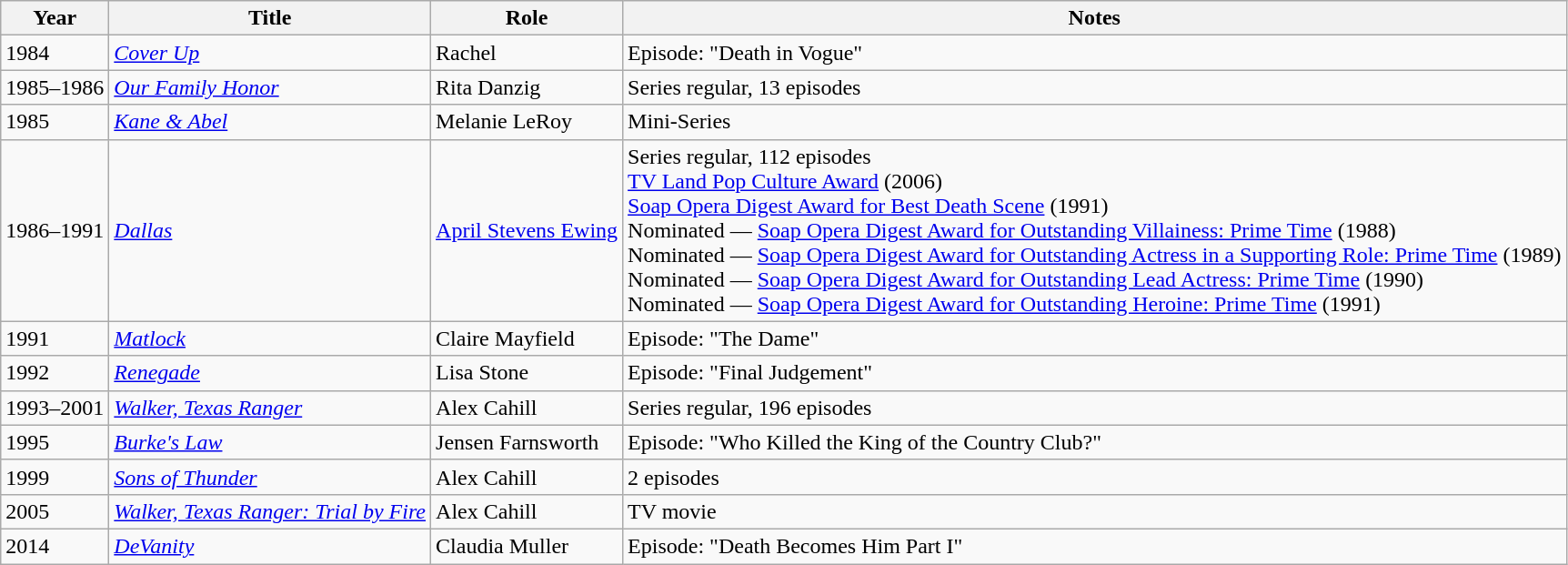<table class="wikitable sortable">
<tr>
<th>Year</th>
<th>Title</th>
<th>Role</th>
<th class="unsortable">Notes</th>
</tr>
<tr>
<td>1984</td>
<td><em><a href='#'>Cover Up</a></em></td>
<td>Rachel</td>
<td>Episode: "Death in Vogue"</td>
</tr>
<tr>
<td>1985–1986</td>
<td><em><a href='#'>Our Family Honor</a></em></td>
<td>Rita Danzig</td>
<td>Series regular, 13 episodes</td>
</tr>
<tr>
<td>1985</td>
<td><em><a href='#'>Kane & Abel</a></em></td>
<td>Melanie LeRoy</td>
<td>Mini-Series</td>
</tr>
<tr>
<td>1986–1991</td>
<td><em><a href='#'>Dallas</a></em></td>
<td><a href='#'>April Stevens Ewing</a></td>
<td>Series regular, 112 episodes<br><a href='#'>TV Land Pop Culture Award</a> (2006)<br><a href='#'>Soap Opera Digest Award for Best Death Scene</a> (1991)<br>Nominated — <a href='#'>Soap Opera Digest Award for Outstanding Villainess: Prime Time</a> (1988)<br>Nominated — <a href='#'>Soap Opera Digest Award for Outstanding Actress in a Supporting Role: Prime Time</a> (1989)<br>Nominated — <a href='#'>Soap Opera Digest Award for Outstanding Lead Actress: Prime Time</a> (1990)<br>Nominated — <a href='#'>Soap Opera Digest Award for Outstanding Heroine: Prime Time</a> (1991)</td>
</tr>
<tr>
<td>1991</td>
<td><em><a href='#'>Matlock</a></em></td>
<td>Claire Mayfield</td>
<td>Episode: "The Dame"</td>
</tr>
<tr>
<td>1992</td>
<td><em><a href='#'>Renegade</a></em></td>
<td>Lisa Stone</td>
<td>Episode: "Final Judgement"</td>
</tr>
<tr>
<td>1993–2001</td>
<td><em><a href='#'>Walker, Texas Ranger</a></em></td>
<td>Alex Cahill</td>
<td>Series regular, 196 episodes</td>
</tr>
<tr>
<td>1995</td>
<td><em><a href='#'>Burke's Law</a></em></td>
<td>Jensen Farnsworth</td>
<td>Episode: "Who Killed the King of the Country Club?"</td>
</tr>
<tr>
<td>1999</td>
<td><em><a href='#'>Sons of Thunder</a></em></td>
<td>Alex Cahill</td>
<td>2 episodes</td>
</tr>
<tr>
<td>2005</td>
<td><em><a href='#'>Walker, Texas Ranger: Trial by Fire</a></em></td>
<td>Alex Cahill</td>
<td>TV movie</td>
</tr>
<tr>
<td>2014</td>
<td><em><a href='#'>DeVanity</a></em></td>
<td>Claudia Muller</td>
<td>Episode: "Death Becomes Him Part I"</td>
</tr>
</table>
